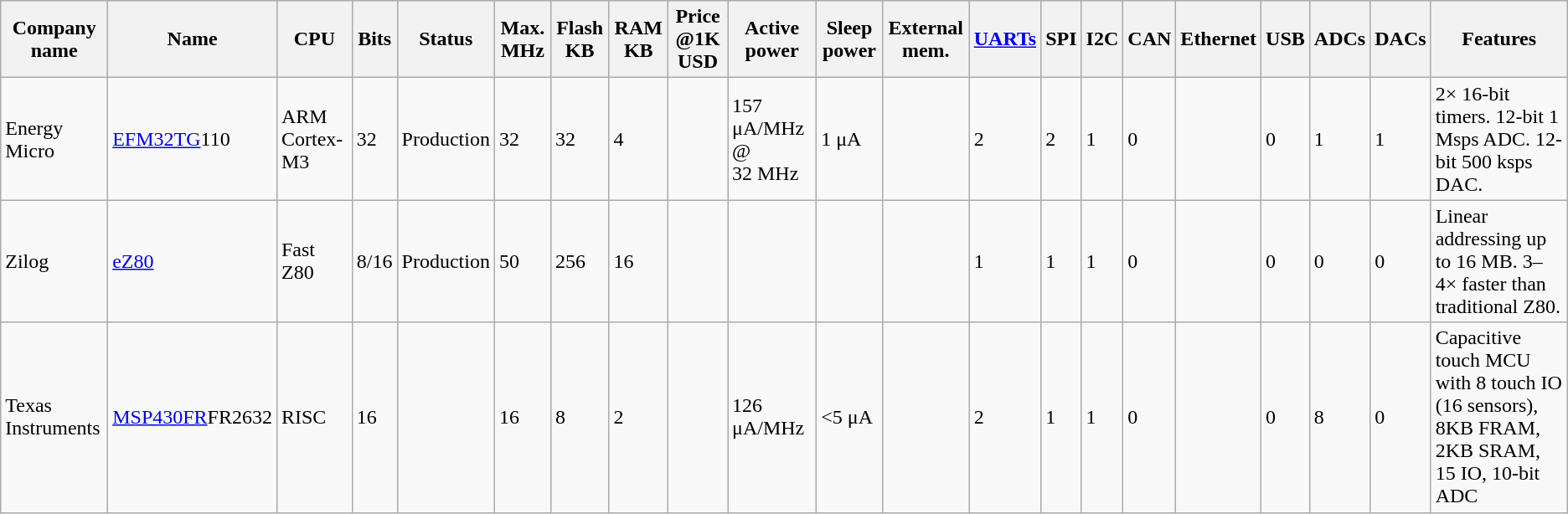<table class="wikitable sortable">
<tr>
<th>Company name</th>
<th>Name</th>
<th>CPU</th>
<th>Bits</th>
<th>Status</th>
<th>Max. MHz</th>
<th>Flash KB</th>
<th>RAM KB</th>
<th>Price @1K USD</th>
<th>Active power</th>
<th>Sleep power</th>
<th>External mem.</th>
<th><a href='#'>UARTs</a></th>
<th>SPI</th>
<th>I2C</th>
<th>CAN</th>
<th>Ethernet</th>
<th>USB</th>
<th>ADCs</th>
<th>DACs</th>
<th>Features</th>
</tr>
<tr>
<td>Energy Micro</td>
<td><a href='#'>EFM32TG</a>110</td>
<td>ARM Cortex-M3</td>
<td>32</td>
<td>Production</td>
<td>32</td>
<td>32</td>
<td>4</td>
<td></td>
<td>157 μA/MHz @ 32 MHz</td>
<td>1 μA</td>
<td></td>
<td>2</td>
<td>2</td>
<td>1</td>
<td>0</td>
<td></td>
<td>0</td>
<td>1</td>
<td>1</td>
<td>2× 16-bit timers. 12-bit 1 Msps ADC. 12-bit 500 ksps DAC.</td>
</tr>
<tr>
<td>Zilog</td>
<td><a href='#'>eZ80</a></td>
<td>Fast Z80</td>
<td>8/16</td>
<td>Production</td>
<td>50</td>
<td>256</td>
<td>16</td>
<td></td>
<td></td>
<td></td>
<td></td>
<td>1</td>
<td>1</td>
<td>1</td>
<td>0</td>
<td></td>
<td>0</td>
<td>0</td>
<td>0</td>
<td>Linear addressing up to 16 MB. 3–4× faster than traditional Z80.</td>
</tr>
<tr>
<td>Texas Instruments</td>
<td><a href='#'>MSP430FR</a>FR2632</td>
<td>RISC</td>
<td>16</td>
<td></td>
<td>16</td>
<td>8</td>
<td>2</td>
<td></td>
<td>126 μA/MHz</td>
<td><5 μA</td>
<td></td>
<td>2</td>
<td>1</td>
<td>1</td>
<td>0</td>
<td></td>
<td>0</td>
<td>8</td>
<td>0</td>
<td>Capacitive touch MCU with 8 touch IO (16 sensors), 8KB FRAM, 2KB SRAM, 15 IO, 10-bit ADC</td>
</tr>
</table>
